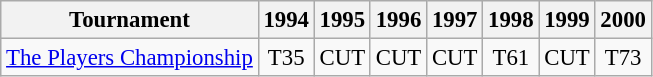<table class="wikitable" style="font-size:95%;text-align:center;">
<tr>
<th>Tournament</th>
<th>1994</th>
<th>1995</th>
<th>1996</th>
<th>1997</th>
<th>1998</th>
<th>1999</th>
<th>2000</th>
</tr>
<tr>
<td align=left><a href='#'>The Players Championship</a></td>
<td>T35</td>
<td>CUT</td>
<td>CUT</td>
<td>CUT</td>
<td>T61</td>
<td>CUT</td>
<td>T73</td>
</tr>
</table>
